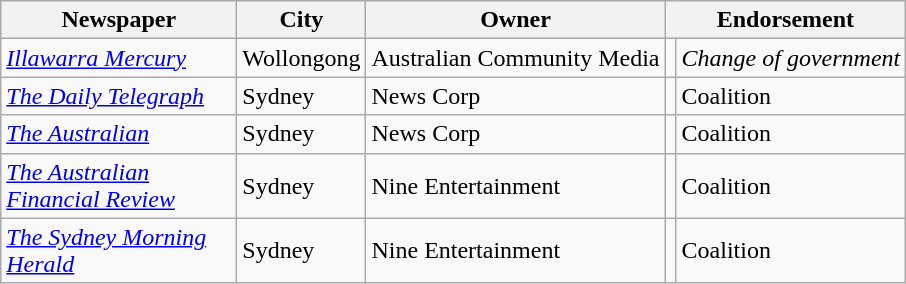<table class="wikitable sortable right">
<tr>
<th style="width:150px;">Newspaper</th>
<th>City</th>
<th>Owner</th>
<th colspan=2>Endorsement</th>
</tr>
<tr>
<td><em><a href='#'>Illawarra Mercury</a></em></td>
<td>Wollongong</td>
<td>Australian Community Media</td>
<td></td>
<td><em>Change of government</em></td>
</tr>
<tr>
<td><em><a href='#'>The Daily Telegraph</a></em></td>
<td>Sydney</td>
<td>News Corp</td>
<td></td>
<td>Coalition</td>
</tr>
<tr>
<td><em><a href='#'>The Australian</a></em></td>
<td>Sydney</td>
<td>News Corp</td>
<td></td>
<td>Coalition</td>
</tr>
<tr>
<td><em><a href='#'>The Australian Financial Review</a></em></td>
<td>Sydney</td>
<td>Nine Entertainment</td>
<td></td>
<td>Coalition</td>
</tr>
<tr>
<td><em><a href='#'>The Sydney Morning Herald</a></em></td>
<td>Sydney</td>
<td>Nine Entertainment</td>
<td></td>
<td>Coalition</td>
</tr>
</table>
